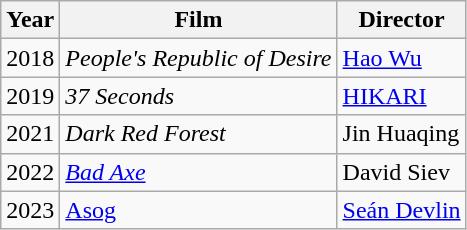<table class=wikitable>
<tr>
<th>Year</th>
<th>Film</th>
<th>Director</th>
</tr>
<tr>
<td>2018</td>
<td><em>People's Republic of Desire</em></td>
<td><a href='#'>Hao Wu</a></td>
</tr>
<tr>
<td>2019</td>
<td><em>37 Seconds</em></td>
<td><a href='#'>HIKARI</a></td>
</tr>
<tr>
<td>2021</td>
<td><em>Dark Red Forest</em></td>
<td>Jin Huaqing</td>
</tr>
<tr>
<td>2022</td>
<td><em><a href='#'>Bad Axe</a></em></td>
<td>David Siev</td>
</tr>
<tr>
<td>2023</td>
<td><a href='#'>Asog</a></td>
<td><a href='#'>Seán Devlin</a></td>
</tr>
</table>
